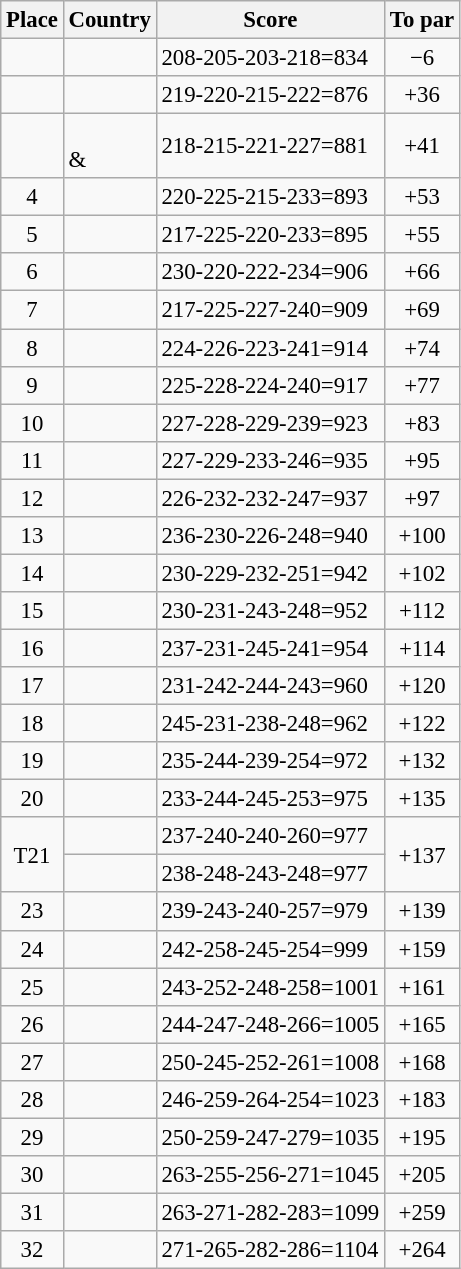<table class="wikitable" style="font-size:95%;">
<tr>
<th>Place</th>
<th>Country</th>
<th>Score</th>
<th>To par</th>
</tr>
<tr>
<td align=center></td>
<td></td>
<td>208-205-203-218=834</td>
<td align=center>−6</td>
</tr>
<tr>
<td align=center></td>
<td></td>
<td>219-220-215-222=876</td>
<td align=center>+36</td>
</tr>
<tr>
<td align=center></td>
<td><br>& </td>
<td>218-215-221-227=881</td>
<td align=center>+41</td>
</tr>
<tr>
<td align=center>4</td>
<td></td>
<td>220-225-215-233=893</td>
<td align=center>+53</td>
</tr>
<tr>
<td align=center>5</td>
<td></td>
<td>217-225-220-233=895</td>
<td align=center>+55</td>
</tr>
<tr>
<td align=center>6</td>
<td></td>
<td>230-220-222-234=906</td>
<td align=center>+66</td>
</tr>
<tr>
<td align=center>7</td>
<td></td>
<td>217-225-227-240=909</td>
<td align=center>+69</td>
</tr>
<tr>
<td align=center>8</td>
<td></td>
<td>224-226-223-241=914</td>
<td align=center>+74</td>
</tr>
<tr>
<td align=center>9</td>
<td></td>
<td>225-228-224-240=917</td>
<td align=center>+77</td>
</tr>
<tr>
<td align=center>10</td>
<td></td>
<td>227-228-229-239=923</td>
<td align=center>+83</td>
</tr>
<tr>
<td align=center>11</td>
<td></td>
<td>227-229-233-246=935</td>
<td align=center>+95</td>
</tr>
<tr>
<td align=center>12</td>
<td></td>
<td>226-232-232-247=937</td>
<td align=center>+97</td>
</tr>
<tr>
<td align=center>13</td>
<td></td>
<td>236-230-226-248=940</td>
<td align=center>+100</td>
</tr>
<tr>
<td align=center>14</td>
<td></td>
<td>230-229-232-251=942</td>
<td align=center>+102</td>
</tr>
<tr>
<td align=center>15</td>
<td></td>
<td>230-231-243-248=952</td>
<td align=center>+112</td>
</tr>
<tr>
<td align=center>16</td>
<td></td>
<td>237-231-245-241=954</td>
<td align=center>+114</td>
</tr>
<tr>
<td align=center>17</td>
<td></td>
<td>231-242-244-243=960</td>
<td align=center>+120</td>
</tr>
<tr>
<td align=center>18</td>
<td></td>
<td>245-231-238-248=962</td>
<td align=center>+122</td>
</tr>
<tr>
<td align=center>19</td>
<td></td>
<td>235-244-239-254=972</td>
<td align=center>+132</td>
</tr>
<tr>
<td align=center>20</td>
<td></td>
<td>233-244-245-253=975</td>
<td align=center>+135</td>
</tr>
<tr>
<td align=center rowspan=2>T21</td>
<td></td>
<td>237-240-240-260=977</td>
<td align=center rowspan=2>+137</td>
</tr>
<tr>
<td></td>
<td>238-248-243-248=977</td>
</tr>
<tr>
<td align=center>23</td>
<td></td>
<td>239-243-240-257=979</td>
<td align=center>+139</td>
</tr>
<tr>
<td align=center>24</td>
<td></td>
<td>242-258-245-254=999</td>
<td align=center>+159</td>
</tr>
<tr>
<td align=center>25</td>
<td></td>
<td>243-252-248-258=1001</td>
<td align=center>+161</td>
</tr>
<tr>
<td align=center>26</td>
<td></td>
<td>244-247-248-266=1005</td>
<td align=center>+165</td>
</tr>
<tr>
<td align=center>27</td>
<td></td>
<td>250-245-252-261=1008</td>
<td align=center>+168</td>
</tr>
<tr>
<td align=center>28</td>
<td></td>
<td>246-259-264-254=1023</td>
<td align=center>+183</td>
</tr>
<tr>
<td align=center>29</td>
<td></td>
<td>250-259-247-279=1035</td>
<td align=center>+195</td>
</tr>
<tr>
<td align=center>30</td>
<td></td>
<td>263-255-256-271=1045</td>
<td align=center>+205</td>
</tr>
<tr>
<td align=center>31</td>
<td></td>
<td>263-271-282-283=1099</td>
<td align=center>+259</td>
</tr>
<tr>
<td align=center>32</td>
<td></td>
<td>271-265-282-286=1104</td>
<td align=center>+264</td>
</tr>
</table>
